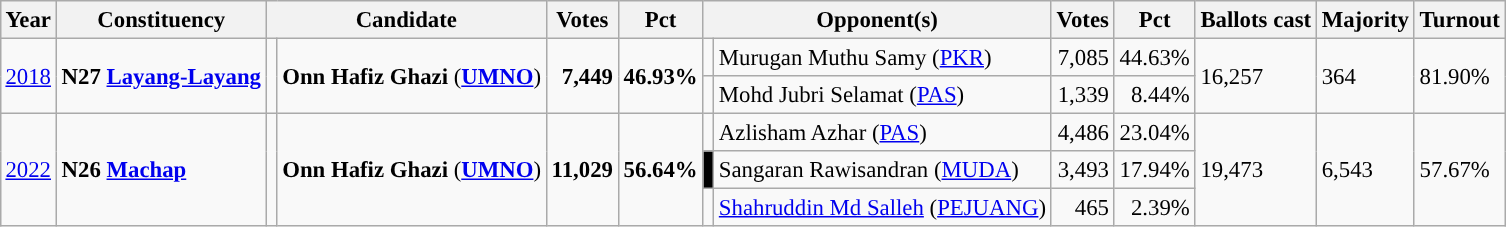<table class="wikitable" style="margin:0.5em ; font-size:95%">
<tr>
<th>Year</th>
<th>Constituency</th>
<th colspan=2>Candidate</th>
<th>Votes</th>
<th>Pct</th>
<th colspan=2>Opponent(s)</th>
<th>Votes</th>
<th>Pct</th>
<th>Ballots cast</th>
<th>Majority</th>
<th>Turnout</th>
</tr>
<tr>
<td rowspan=2><a href='#'>2018</a></td>
<td rowspan=2><strong>N27 <a href='#'>Layang-Layang</a></strong></td>
<td rowspan=2 ></td>
<td rowspan=2><strong>Onn Hafiz Ghazi</strong> (<a href='#'><strong>UMNO</strong></a>)</td>
<td rowspan=2 align="right"><strong>7,449</strong></td>
<td rowspan=2><strong>46.93%</strong></td>
<td></td>
<td>Murugan Muthu Samy (<a href='#'>PKR</a>)</td>
<td align="right">7,085</td>
<td>44.63%</td>
<td rowspan=2>16,257</td>
<td rowspan=2>364</td>
<td rowspan=2>81.90%</td>
</tr>
<tr>
<td></td>
<td>Mohd Jubri Selamat (<a href='#'>PAS</a>)</td>
<td align="right">1,339</td>
<td align=right>8.44%</td>
</tr>
<tr>
<td rowspan=3><a href='#'>2022</a></td>
<td rowspan=3><strong>N26 <a href='#'>Machap</a></strong></td>
<td rowspan=3 ></td>
<td rowspan=3><strong>Onn Hafiz Ghazi</strong> (<a href='#'><strong>UMNO</strong></a>)</td>
<td rowspan=3 align="right"><strong>11,029</strong></td>
<td rowspan=3><strong>56.64%</strong></td>
<td></td>
<td>Azlisham Azhar (<a href='#'>PAS</a>)</td>
<td align="right">4,486</td>
<td>23.04%</td>
<td rowspan=3>19,473</td>
<td rowspan=3>6,543</td>
<td rowspan=3>57.67%</td>
</tr>
<tr>
<td bgcolor=black></td>
<td>Sangaran Rawisandran (<a href='#'>MUDA</a>)</td>
<td align="right">3,493</td>
<td>17.94%</td>
</tr>
<tr>
<td></td>
<td><a href='#'>Shahruddin Md Salleh</a> (<a href='#'>PEJUANG</a>)</td>
<td align="right">465</td>
<td align="right">2.39%</td>
</tr>
</table>
